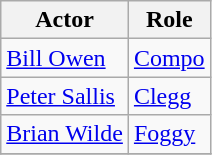<table class="wikitable">
<tr>
<th>Actor</th>
<th>Role</th>
</tr>
<tr>
<td><a href='#'>Bill Owen</a></td>
<td><a href='#'>Compo</a></td>
</tr>
<tr>
<td><a href='#'>Peter Sallis</a></td>
<td><a href='#'>Clegg</a></td>
</tr>
<tr>
<td><a href='#'>Brian Wilde</a></td>
<td><a href='#'>Foggy</a></td>
</tr>
<tr>
</tr>
</table>
